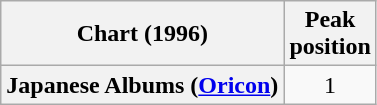<table class="wikitable plainrowheaders" style="text-align:center">
<tr>
<th scope="col">Chart (1996)</th>
<th scope="col">Peak<br> position</th>
</tr>
<tr>
<th scope="row">Japanese Albums (<a href='#'>Oricon</a>)</th>
<td>1</td>
</tr>
</table>
